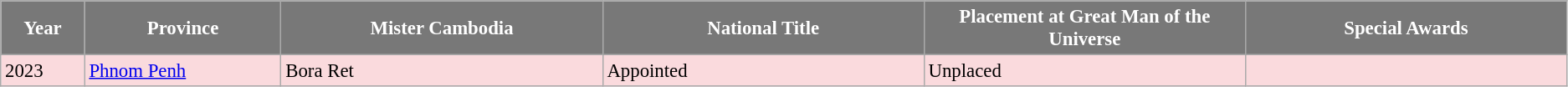<table class="wikitable " style="font-size: 95%;">
<tr>
<th width="60" style="background-color:#787878;color:#FFFFFF;">Year</th>
<th width="150" style="background-color:#787878;color:#FFFFFF;">Province</th>
<th width="250" style="background-color:#787878;color:#FFFFFF;">Mister Cambodia</th>
<th width="250" style="background-color:#787878;color:#FFFFFF;">National Title</th>
<th width="250" style="background-color:#787878;color:#FFFFFF;">Placement at Great Man of the Universe</th>
<th width="250" style="background-color:#787878;color:#FFFFFF;">Special Awards</th>
</tr>
<tr style="background-color:#FADADD; ">
<td>2023</td>
<td><a href='#'>Phnom Penh</a></td>
<td>Bora Ret</td>
<td>Appointed</td>
<td>Unplaced</td>
<td style="background:;"></td>
</tr>
</table>
